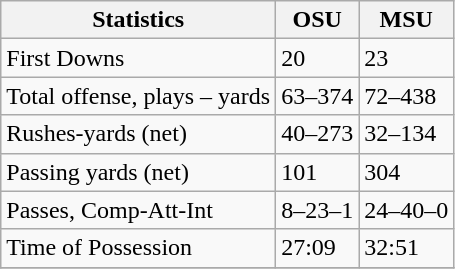<table class="wikitable">
<tr>
<th>Statistics</th>
<th>OSU</th>
<th>MSU</th>
</tr>
<tr>
<td>First Downs</td>
<td>20</td>
<td>23</td>
</tr>
<tr>
<td>Total offense, plays – yards</td>
<td>63–374</td>
<td>72–438</td>
</tr>
<tr>
<td>Rushes-yards (net)</td>
<td>40–273</td>
<td>32–134</td>
</tr>
<tr>
<td>Passing yards (net)</td>
<td>101</td>
<td>304</td>
</tr>
<tr>
<td>Passes, Comp-Att-Int</td>
<td>8–23–1</td>
<td>24–40–0</td>
</tr>
<tr>
<td>Time of Possession</td>
<td>27:09</td>
<td>32:51</td>
</tr>
<tr>
</tr>
</table>
